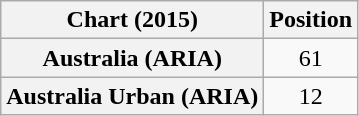<table class="wikitable sortable plainrowheaders" style="text-align:center">
<tr>
<th scope="col">Chart (2015)</th>
<th scope="col">Position</th>
</tr>
<tr>
<th scope="row">Australia (ARIA)</th>
<td>61</td>
</tr>
<tr>
<th scope="row">Australia Urban (ARIA)</th>
<td align="center">12</td>
</tr>
</table>
